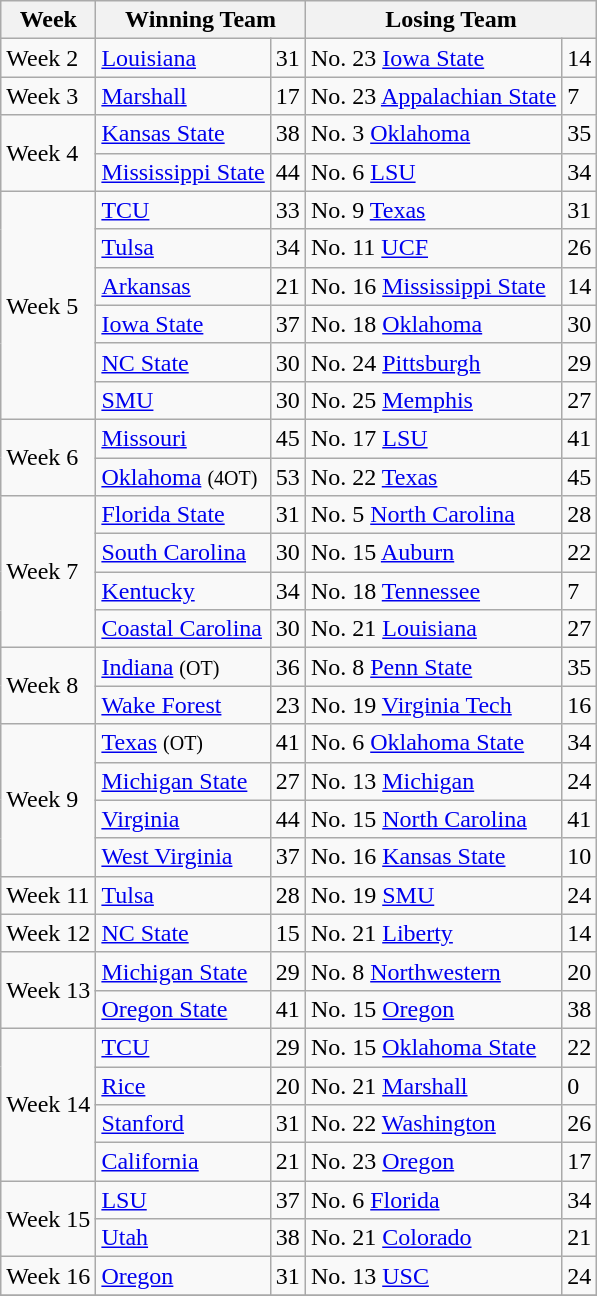<table class="wikitable">
<tr>
<th>Week</th>
<th colspan="2">Winning Team</th>
<th colspan="2">Losing Team</th>
</tr>
<tr>
<td>Week 2</td>
<td><a href='#'>Louisiana</a></td>
<td>31</td>
<td>No. 23 <a href='#'>Iowa State</a></td>
<td>14</td>
</tr>
<tr>
<td>Week 3</td>
<td><a href='#'>Marshall</a></td>
<td>17</td>
<td>No. 23 <a href='#'>Appalachian State</a></td>
<td>7</td>
</tr>
<tr>
<td rowspan=2>Week 4</td>
<td><a href='#'>Kansas State</a></td>
<td>38</td>
<td>No. 3 <a href='#'>Oklahoma</a></td>
<td>35</td>
</tr>
<tr>
<td><a href='#'>Mississippi State</a></td>
<td>44</td>
<td>No. 6 <a href='#'>LSU</a></td>
<td>34</td>
</tr>
<tr>
<td rowspan=6>Week 5</td>
<td><a href='#'>TCU</a></td>
<td>33</td>
<td>No. 9 <a href='#'>Texas</a></td>
<td>31</td>
</tr>
<tr>
<td><a href='#'>Tulsa</a></td>
<td>34</td>
<td>No. 11 <a href='#'>UCF</a></td>
<td>26</td>
</tr>
<tr>
<td><a href='#'>Arkansas</a></td>
<td>21</td>
<td>No. 16 <a href='#'>Mississippi State</a></td>
<td>14</td>
</tr>
<tr>
<td><a href='#'>Iowa State</a></td>
<td>37</td>
<td>No. 18 <a href='#'>Oklahoma</a></td>
<td>30</td>
</tr>
<tr>
<td><a href='#'>NC State</a></td>
<td>30</td>
<td>No. 24 <a href='#'>Pittsburgh</a></td>
<td>29</td>
</tr>
<tr>
<td><a href='#'>SMU</a></td>
<td>30</td>
<td>No. 25 <a href='#'>Memphis</a></td>
<td>27</td>
</tr>
<tr>
<td rowspan=2>Week 6</td>
<td><a href='#'>Missouri</a></td>
<td>45</td>
<td>No. 17 <a href='#'>LSU</a></td>
<td>41</td>
</tr>
<tr>
<td><a href='#'>Oklahoma</a> <small>(4OT)</small></td>
<td>53</td>
<td>No. 22 <a href='#'>Texas</a></td>
<td>45</td>
</tr>
<tr>
<td rowspan=4>Week 7</td>
<td><a href='#'>Florida State</a></td>
<td>31</td>
<td>No. 5 <a href='#'>North Carolina</a></td>
<td>28</td>
</tr>
<tr>
<td><a href='#'>South Carolina</a></td>
<td>30</td>
<td>No. 15 <a href='#'>Auburn</a></td>
<td>22</td>
</tr>
<tr>
<td><a href='#'>Kentucky</a></td>
<td>34</td>
<td>No. 18 <a href='#'>Tennessee</a></td>
<td>7</td>
</tr>
<tr>
<td><a href='#'>Coastal Carolina</a></td>
<td>30</td>
<td>No. 21 <a href='#'>Louisiana</a></td>
<td>27</td>
</tr>
<tr>
<td rowspan=2>Week 8</td>
<td><a href='#'>Indiana</a> <small>(OT)</small></td>
<td>36</td>
<td>No. 8 <a href='#'>Penn State</a></td>
<td>35</td>
</tr>
<tr>
<td><a href='#'>Wake Forest</a></td>
<td>23</td>
<td>No. 19 <a href='#'>Virginia Tech</a></td>
<td>16</td>
</tr>
<tr>
<td rowspan=4>Week 9</td>
<td><a href='#'>Texas</a> <small>(OT)</small></td>
<td>41</td>
<td>No. 6 <a href='#'>Oklahoma State</a></td>
<td>34</td>
</tr>
<tr>
<td><a href='#'>Michigan State</a></td>
<td>27</td>
<td>No. 13 <a href='#'>Michigan</a></td>
<td>24</td>
</tr>
<tr>
<td><a href='#'>Virginia</a></td>
<td>44</td>
<td>No. 15 <a href='#'>North Carolina</a></td>
<td>41</td>
</tr>
<tr>
<td><a href='#'>West Virginia</a></td>
<td>37</td>
<td>No. 16 <a href='#'>Kansas State</a></td>
<td>10</td>
</tr>
<tr>
<td>Week 11</td>
<td><a href='#'>Tulsa</a></td>
<td>28</td>
<td>No. 19 <a href='#'>SMU</a></td>
<td>24</td>
</tr>
<tr>
<td>Week 12</td>
<td><a href='#'>NC State</a></td>
<td>15</td>
<td>No. 21 <a href='#'>Liberty</a></td>
<td>14</td>
</tr>
<tr>
<td rowspan=2>Week 13</td>
<td><a href='#'>Michigan State</a></td>
<td>29</td>
<td>No. 8 <a href='#'>Northwestern</a></td>
<td>20</td>
</tr>
<tr>
<td><a href='#'>Oregon State</a></td>
<td>41</td>
<td>No. 15 <a href='#'>Oregon</a></td>
<td>38</td>
</tr>
<tr>
<td rowspan=4>Week 14</td>
<td><a href='#'>TCU</a></td>
<td>29</td>
<td>No. 15 <a href='#'>Oklahoma State</a></td>
<td>22</td>
</tr>
<tr>
<td><a href='#'>Rice</a></td>
<td>20</td>
<td>No. 21 <a href='#'>Marshall</a></td>
<td>0</td>
</tr>
<tr>
<td><a href='#'>Stanford</a></td>
<td>31</td>
<td>No. 22 <a href='#'>Washington</a></td>
<td>26</td>
</tr>
<tr>
<td><a href='#'>California</a></td>
<td>21</td>
<td>No. 23 <a href='#'>Oregon</a></td>
<td>17</td>
</tr>
<tr>
<td rowspan=2>Week 15</td>
<td><a href='#'>LSU</a></td>
<td>37</td>
<td>No. 6 <a href='#'>Florida</a></td>
<td>34</td>
</tr>
<tr>
<td><a href='#'>Utah</a></td>
<td>38</td>
<td>No. 21 <a href='#'>Colorado</a></td>
<td>21</td>
</tr>
<tr>
<td>Week 16</td>
<td><a href='#'>Oregon</a></td>
<td>31</td>
<td>No. 13 <a href='#'>USC</a></td>
<td>24</td>
</tr>
<tr>
</tr>
</table>
